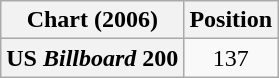<table class="wikitable plainrowheaders" style="text-align:center">
<tr>
<th scope="col">Chart (2006)</th>
<th scope="col">Position</th>
</tr>
<tr>
<th scope="row">US <em>Billboard</em> 200</th>
<td>137</td>
</tr>
</table>
